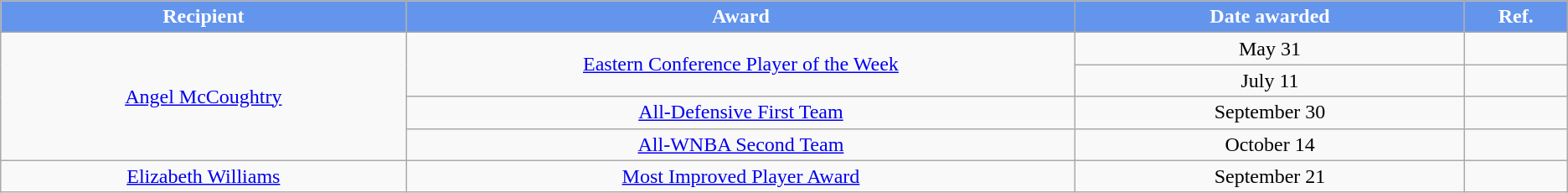<table class="wikitable sortable sortable" style="text-align: center">
<tr>
<th style="background:#6495ED;color:white"; width="5%">Recipient</th>
<th style="background:#6495ED;color:white"; width="9%">Award</th>
<th style="background:#6495ED;color:white"; width="5%">Date awarded</th>
<th style="background:#6495ED;color:white"; width="1%" class="unsortable">Ref.</th>
</tr>
<tr>
<td rowspan=4><a href='#'>Angel McCoughtry</a></td>
<td rowspan=2><a href='#'>Eastern Conference Player of the Week</a></td>
<td>May 31</td>
<td></td>
</tr>
<tr>
<td>July 11</td>
<td></td>
</tr>
<tr>
<td><a href='#'>All-Defensive First Team</a></td>
<td>September 30</td>
<td></td>
</tr>
<tr>
<td><a href='#'>All-WNBA Second Team</a></td>
<td>October 14</td>
<td></td>
</tr>
<tr>
<td><a href='#'>Elizabeth Williams</a></td>
<td><a href='#'>Most Improved Player Award</a></td>
<td>September 21</td>
<td></td>
</tr>
</table>
